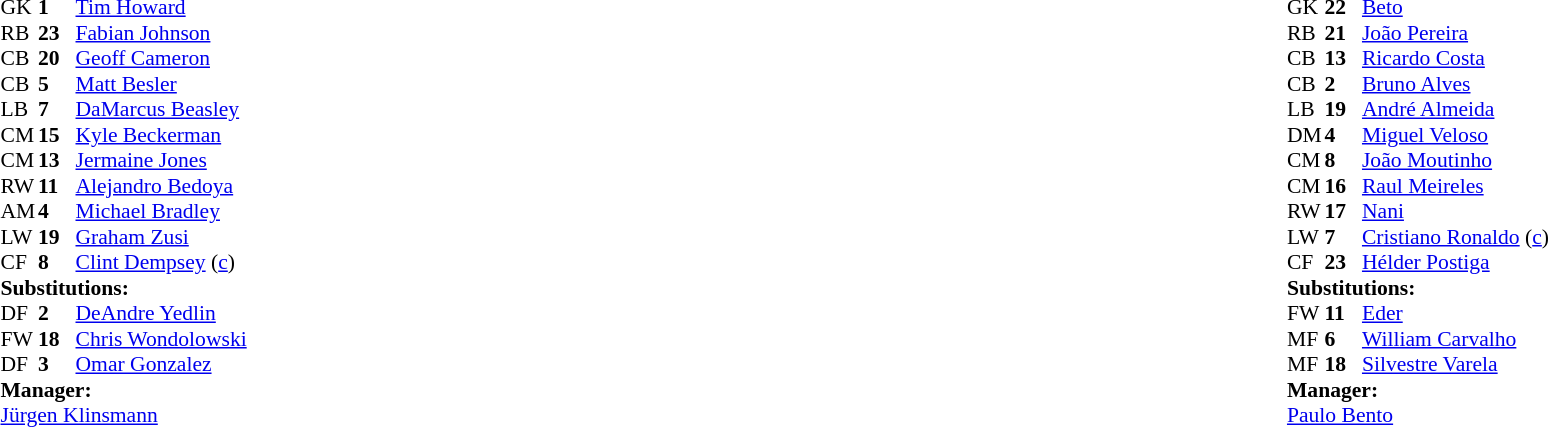<table width="100%">
<tr>
<td valign="top" width="40%"><br><table style="font-size: 90%" cellspacing="0" cellpadding="0">
<tr>
<th width=25></th>
<th width=25></th>
</tr>
<tr>
<td>GK</td>
<td><strong>1</strong></td>
<td><a href='#'>Tim Howard</a></td>
</tr>
<tr>
<td>RB</td>
<td><strong>23</strong></td>
<td><a href='#'>Fabian Johnson</a></td>
</tr>
<tr>
<td>CB</td>
<td><strong>20</strong></td>
<td><a href='#'>Geoff Cameron</a></td>
</tr>
<tr>
<td>CB</td>
<td><strong>5</strong></td>
<td><a href='#'>Matt Besler</a></td>
</tr>
<tr>
<td>LB</td>
<td><strong>7</strong></td>
<td><a href='#'>DaMarcus Beasley</a></td>
</tr>
<tr>
<td>CM</td>
<td><strong>15</strong></td>
<td><a href='#'>Kyle Beckerman</a></td>
</tr>
<tr>
<td>CM</td>
<td><strong>13</strong></td>
<td><a href='#'>Jermaine Jones</a></td>
<td></td>
</tr>
<tr>
<td>RW</td>
<td><strong>11</strong></td>
<td><a href='#'>Alejandro Bedoya</a></td>
<td></td>
<td></td>
</tr>
<tr>
<td>AM</td>
<td><strong>4</strong></td>
<td><a href='#'>Michael Bradley</a></td>
</tr>
<tr>
<td>LW</td>
<td><strong>19</strong></td>
<td><a href='#'>Graham Zusi</a></td>
<td></td>
<td></td>
</tr>
<tr>
<td>CF</td>
<td><strong>8</strong></td>
<td><a href='#'>Clint Dempsey</a> (<a href='#'>c</a>)</td>
<td></td>
<td></td>
</tr>
<tr>
<td colspan=3><strong>Substitutions:</strong></td>
</tr>
<tr>
<td>DF</td>
<td><strong>2</strong></td>
<td><a href='#'>DeAndre Yedlin</a></td>
<td></td>
<td></td>
</tr>
<tr>
<td>FW</td>
<td><strong>18</strong></td>
<td><a href='#'>Chris Wondolowski</a></td>
<td></td>
<td></td>
</tr>
<tr>
<td>DF</td>
<td><strong>3</strong></td>
<td><a href='#'>Omar Gonzalez</a></td>
<td></td>
<td></td>
</tr>
<tr>
<td colspan=3><strong>Manager:</strong></td>
</tr>
<tr>
<td colspan=3> <a href='#'>Jürgen Klinsmann</a></td>
</tr>
</table>
</td>
<td valign="top"></td>
<td valign="top" width="50%"><br><table style="font-size: 90%; margin: auto;" cellspacing="0" cellpadding="0">
<tr>
<th width="25"></th>
<th width="25"></th>
</tr>
<tr>
<td>GK</td>
<td><strong>22</strong></td>
<td><a href='#'>Beto</a></td>
</tr>
<tr>
<td>RB</td>
<td><strong>21</strong></td>
<td><a href='#'>João Pereira</a></td>
</tr>
<tr>
<td>CB</td>
<td><strong>13</strong></td>
<td><a href='#'>Ricardo Costa</a></td>
</tr>
<tr>
<td>CB</td>
<td><strong>2</strong></td>
<td><a href='#'>Bruno Alves</a></td>
</tr>
<tr>
<td>LB</td>
<td><strong>19</strong></td>
<td><a href='#'>André Almeida</a></td>
<td></td>
<td></td>
</tr>
<tr>
<td>DM</td>
<td><strong>4</strong></td>
<td><a href='#'>Miguel Veloso</a></td>
</tr>
<tr>
<td>CM</td>
<td><strong>8</strong></td>
<td><a href='#'>João Moutinho</a></td>
</tr>
<tr>
<td>CM</td>
<td><strong>16</strong></td>
<td><a href='#'>Raul Meireles</a></td>
<td></td>
<td></td>
</tr>
<tr>
<td>RW</td>
<td><strong>17</strong></td>
<td><a href='#'>Nani</a></td>
</tr>
<tr>
<td>LW</td>
<td><strong>7</strong></td>
<td><a href='#'>Cristiano Ronaldo</a> (<a href='#'>c</a>)</td>
</tr>
<tr>
<td>CF</td>
<td><strong>23</strong></td>
<td><a href='#'>Hélder Postiga</a></td>
<td></td>
<td></td>
</tr>
<tr>
<td colspan=3><strong>Substitutions:</strong></td>
</tr>
<tr>
<td>FW</td>
<td><strong>11</strong></td>
<td><a href='#'>Eder</a></td>
<td></td>
<td></td>
</tr>
<tr>
<td>MF</td>
<td><strong>6</strong></td>
<td><a href='#'>William Carvalho</a></td>
<td></td>
<td></td>
</tr>
<tr>
<td>MF</td>
<td><strong>18</strong></td>
<td><a href='#'>Silvestre Varela</a></td>
<td></td>
<td></td>
</tr>
<tr>
<td colspan=3><strong>Manager:</strong></td>
</tr>
<tr>
<td colspan=3><a href='#'>Paulo Bento</a></td>
</tr>
</table>
</td>
</tr>
</table>
